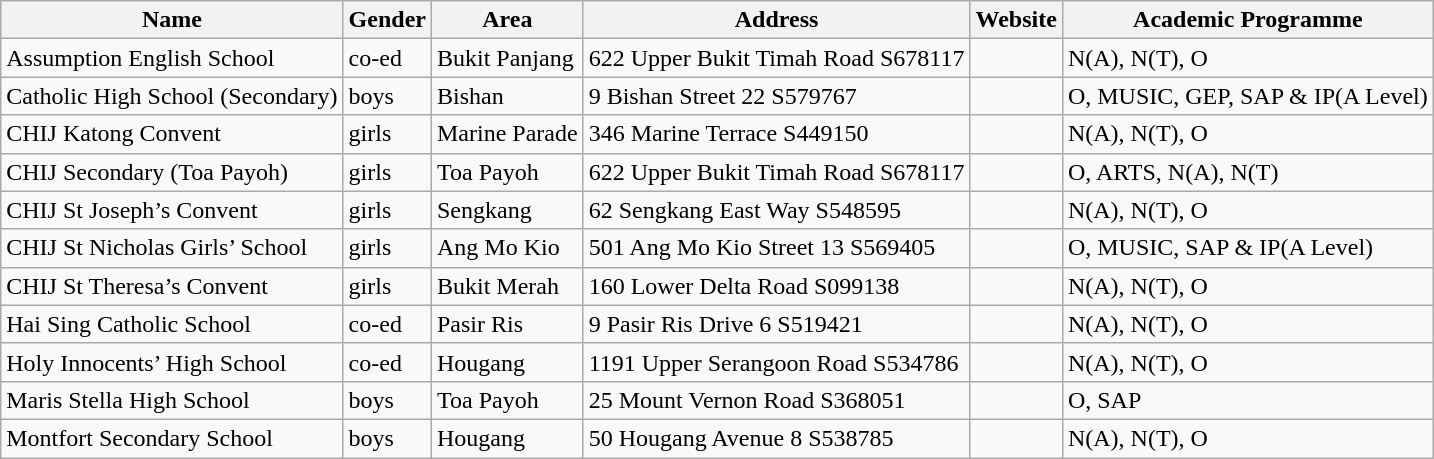<table class="wikitable sortable">
<tr>
<th>Name</th>
<th>Gender</th>
<th>Area</th>
<th>Address</th>
<th>Website</th>
<th>Academic Programme</th>
</tr>
<tr>
<td>Assumption English School</td>
<td>co-ed</td>
<td>Bukit Panjang</td>
<td>622 Upper Bukit Timah Road S678117</td>
<td></td>
<td>N(A), N(T), O</td>
</tr>
<tr>
<td>Catholic High School (Secondary)</td>
<td>boys</td>
<td>Bishan</td>
<td>9 Bishan Street 22 S579767</td>
<td></td>
<td>O, MUSIC, GEP, SAP & IP(A Level)</td>
</tr>
<tr>
<td>CHIJ Katong Convent</td>
<td>girls</td>
<td>Marine Parade</td>
<td>346 Marine Terrace S449150</td>
<td></td>
<td>N(A), N(T), O</td>
</tr>
<tr>
<td>CHIJ Secondary (Toa Payoh)</td>
<td>girls</td>
<td>Toa Payoh</td>
<td>622 Upper Bukit Timah Road S678117</td>
<td></td>
<td>O, ARTS, N(A), N(T)</td>
</tr>
<tr>
<td>CHIJ St Joseph’s Convent</td>
<td>girls</td>
<td>Sengkang</td>
<td>62 Sengkang East Way S548595</td>
<td></td>
<td>N(A), N(T), O</td>
</tr>
<tr>
<td>CHIJ St Nicholas Girls’ School</td>
<td>girls</td>
<td>Ang Mo Kio</td>
<td>501 Ang Mo Kio Street 13 S569405</td>
<td></td>
<td>O, MUSIC, SAP & IP(A Level)</td>
</tr>
<tr>
<td>CHIJ St Theresa’s Convent</td>
<td>girls</td>
<td>Bukit Merah</td>
<td>160 Lower Delta Road S099138</td>
<td></td>
<td>N(A), N(T), O</td>
</tr>
<tr>
<td>Hai Sing Catholic School</td>
<td>co-ed</td>
<td>Pasir Ris</td>
<td>9 Pasir Ris Drive 6 S519421</td>
<td></td>
<td>N(A), N(T), O</td>
</tr>
<tr>
<td>Holy Innocents’ High School</td>
<td>co-ed</td>
<td>Hougang</td>
<td>1191 Upper Serangoon Road S534786</td>
<td></td>
<td>N(A), N(T), O</td>
</tr>
<tr>
<td>Maris Stella High School</td>
<td>boys</td>
<td>Toa Payoh</td>
<td>25 Mount Vernon Road S368051</td>
<td></td>
<td>O, SAP</td>
</tr>
<tr>
<td>Montfort Secondary School</td>
<td>boys</td>
<td>Hougang</td>
<td>50 Hougang Avenue 8 S538785</td>
<td></td>
<td>N(A), N(T), O</td>
</tr>
</table>
